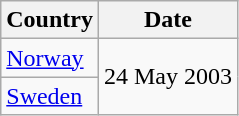<table class="wikitable">
<tr>
<th>Country</th>
<th>Date</th>
</tr>
<tr>
<td><a href='#'>Norway</a></td>
<td rowspan="2">24 May 2003</td>
</tr>
<tr>
<td><a href='#'>Sweden</a></td>
</tr>
</table>
